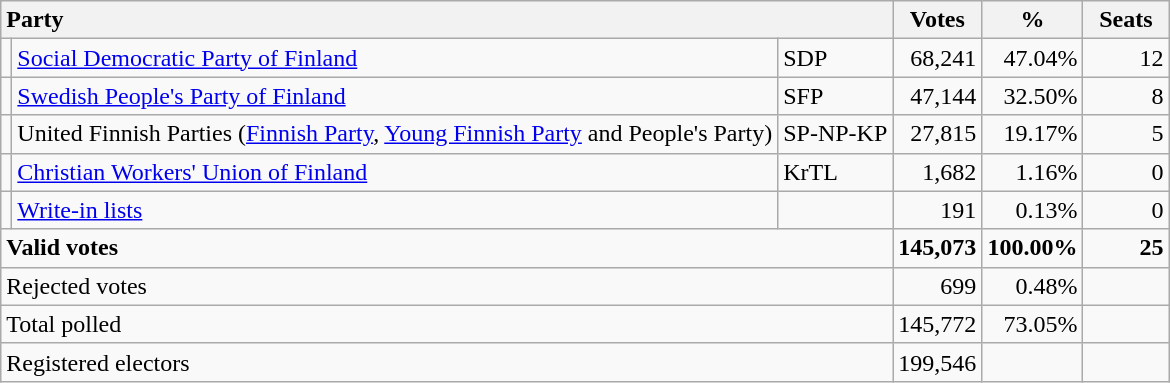<table class="wikitable" border="1" style="text-align:right;">
<tr>
<th style="text-align:left;" colspan=3>Party</th>
<th align=center width="50">Votes</th>
<th align=center width="50">%</th>
<th align=center width="50">Seats</th>
</tr>
<tr>
<td></td>
<td align=left style="white-space: nowrap;"><a href='#'>Social Democratic Party of Finland</a></td>
<td align=left>SDP</td>
<td>68,241</td>
<td>47.04%</td>
<td>12</td>
</tr>
<tr>
<td></td>
<td align=left><a href='#'>Swedish People's Party of Finland</a></td>
<td align=left>SFP</td>
<td>47,144</td>
<td>32.50%</td>
<td>8</td>
</tr>
<tr>
<td></td>
<td align=left>United Finnish Parties (<a href='#'>Finnish Party</a>, <a href='#'>Young Finnish Party</a> and People's Party)</td>
<td align=left>SP-NP-KP</td>
<td>27,815</td>
<td>19.17%</td>
<td>5</td>
</tr>
<tr>
<td></td>
<td align=left><a href='#'>Christian Workers' Union of Finland</a></td>
<td align=left>KrTL</td>
<td>1,682</td>
<td>1.16%</td>
<td>0</td>
</tr>
<tr>
<td></td>
<td align=left><a href='#'>Write-in lists</a></td>
<td align=left></td>
<td>191</td>
<td>0.13%</td>
<td>0</td>
</tr>
<tr style="font-weight:bold">
<td align=left colspan=3>Valid votes</td>
<td>145,073</td>
<td>100.00%</td>
<td>25</td>
</tr>
<tr>
<td align=left colspan=3>Rejected votes</td>
<td>699</td>
<td>0.48%</td>
<td></td>
</tr>
<tr>
<td align=left colspan=3>Total polled</td>
<td>145,772</td>
<td>73.05%</td>
<td></td>
</tr>
<tr>
<td align=left colspan=3>Registered electors</td>
<td>199,546</td>
<td></td>
<td></td>
</tr>
</table>
